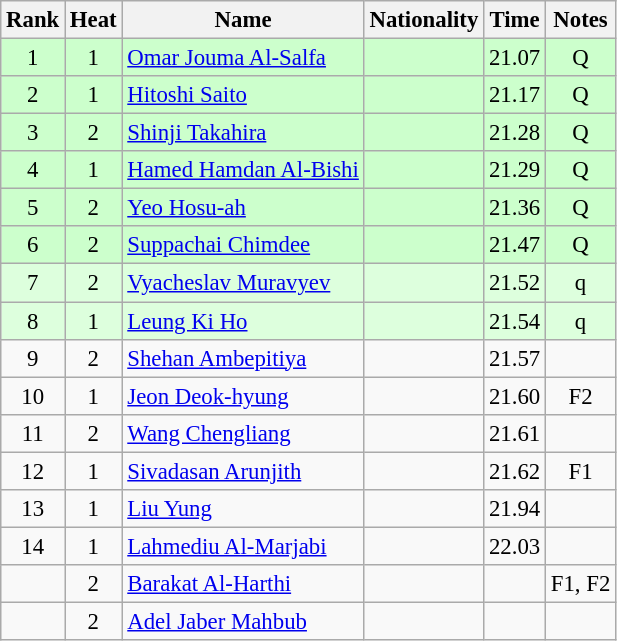<table class="wikitable sortable" style="text-align:center; font-size:95%">
<tr>
<th>Rank</th>
<th>Heat</th>
<th>Name</th>
<th>Nationality</th>
<th>Time</th>
<th>Notes</th>
</tr>
<tr bgcolor=ccffcc>
<td>1</td>
<td>1</td>
<td align=left><a href='#'>Omar Jouma Al-Salfa</a></td>
<td align=left></td>
<td>21.07</td>
<td>Q</td>
</tr>
<tr bgcolor=ccffcc>
<td>2</td>
<td>1</td>
<td align=left><a href='#'>Hitoshi Saito</a></td>
<td align=left></td>
<td>21.17</td>
<td>Q</td>
</tr>
<tr bgcolor=ccffcc>
<td>3</td>
<td>2</td>
<td align=left><a href='#'>Shinji Takahira</a></td>
<td align=left></td>
<td>21.28</td>
<td>Q</td>
</tr>
<tr bgcolor=ccffcc>
<td>4</td>
<td>1</td>
<td align=left><a href='#'>Hamed Hamdan Al-Bishi</a></td>
<td align=left></td>
<td>21.29</td>
<td>Q</td>
</tr>
<tr bgcolor=ccffcc>
<td>5</td>
<td>2</td>
<td align=left><a href='#'>Yeo Hosu-ah</a></td>
<td align=left></td>
<td>21.36</td>
<td>Q</td>
</tr>
<tr bgcolor=ccffcc>
<td>6</td>
<td>2</td>
<td align=left><a href='#'>Suppachai Chimdee</a></td>
<td align=left></td>
<td>21.47</td>
<td>Q</td>
</tr>
<tr bgcolor=ddffdd>
<td>7</td>
<td>2</td>
<td align=left><a href='#'>Vyacheslav Muravyev</a></td>
<td align=left></td>
<td>21.52</td>
<td>q</td>
</tr>
<tr bgcolor=ddffdd>
<td>8</td>
<td>1</td>
<td align=left><a href='#'>Leung Ki Ho</a></td>
<td align=left></td>
<td>21.54</td>
<td>q</td>
</tr>
<tr>
<td>9</td>
<td>2</td>
<td align=left><a href='#'>Shehan Ambepitiya</a></td>
<td align=left></td>
<td>21.57</td>
<td></td>
</tr>
<tr>
<td>10</td>
<td>1</td>
<td align=left><a href='#'>Jeon Deok-hyung</a></td>
<td align=left></td>
<td>21.60</td>
<td>F2</td>
</tr>
<tr>
<td>11</td>
<td>2</td>
<td align=left><a href='#'>Wang Chengliang</a></td>
<td align=left></td>
<td>21.61</td>
<td></td>
</tr>
<tr>
<td>12</td>
<td>1</td>
<td align=left><a href='#'>Sivadasan Arunjith</a></td>
<td align=left></td>
<td>21.62</td>
<td>F1</td>
</tr>
<tr>
<td>13</td>
<td>1</td>
<td align=left><a href='#'>Liu Yung</a></td>
<td align=left></td>
<td>21.94</td>
<td></td>
</tr>
<tr>
<td>14</td>
<td>1</td>
<td align=left><a href='#'>Lahmediu Al-Marjabi</a></td>
<td align=left></td>
<td>22.03</td>
<td></td>
</tr>
<tr>
<td></td>
<td>2</td>
<td align=left><a href='#'>Barakat Al-Harthi</a></td>
<td align=left></td>
<td></td>
<td>F1, F2</td>
</tr>
<tr>
<td></td>
<td>2</td>
<td align=left><a href='#'>Adel Jaber Mahbub</a></td>
<td align=left></td>
<td></td>
<td></td>
</tr>
</table>
